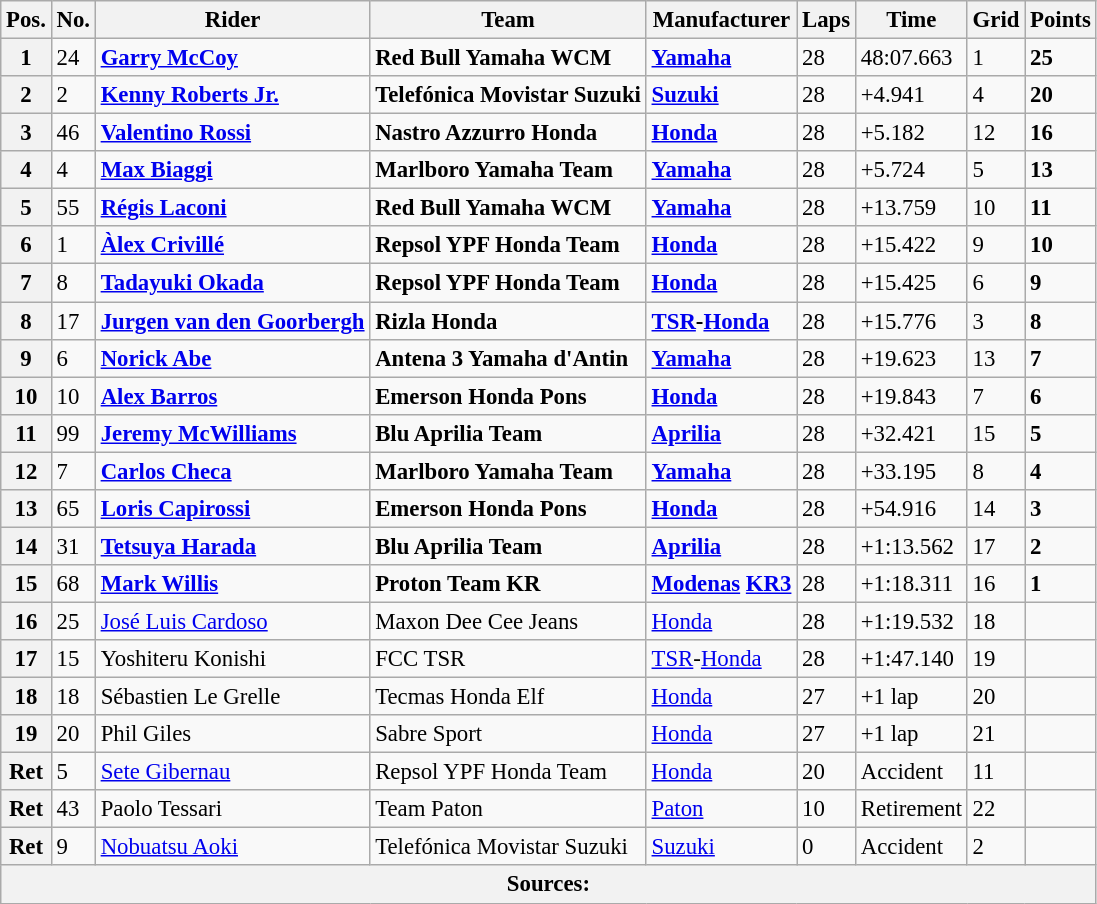<table class="wikitable" style="font-size: 95%;">
<tr>
<th>Pos.</th>
<th>No.</th>
<th>Rider</th>
<th>Team</th>
<th>Manufacturer</th>
<th>Laps</th>
<th>Time</th>
<th>Grid</th>
<th>Points</th>
</tr>
<tr ->
<th>1</th>
<td>24</td>
<td> <strong><a href='#'>Garry McCoy</a></strong></td>
<td><strong>Red Bull Yamaha WCM</strong></td>
<td><strong><a href='#'>Yamaha</a></strong></td>
<td>28</td>
<td>48:07.663</td>
<td>1</td>
<td><strong>25</strong></td>
</tr>
<tr>
<th>2</th>
<td>2</td>
<td> <strong><a href='#'>Kenny Roberts Jr.</a></strong></td>
<td><strong>Telefónica Movistar Suzuki</strong></td>
<td><strong><a href='#'>Suzuki</a></strong></td>
<td>28</td>
<td>+4.941</td>
<td>4</td>
<td><strong>20</strong></td>
</tr>
<tr>
<th>3</th>
<td>46</td>
<td> <strong><a href='#'>Valentino Rossi</a></strong></td>
<td><strong>Nastro Azzurro Honda</strong></td>
<td><strong><a href='#'>Honda</a></strong></td>
<td>28</td>
<td>+5.182</td>
<td>12</td>
<td><strong>16</strong></td>
</tr>
<tr>
<th>4</th>
<td>4</td>
<td> <strong><a href='#'>Max Biaggi</a></strong></td>
<td><strong>Marlboro Yamaha Team</strong></td>
<td><strong><a href='#'>Yamaha</a></strong></td>
<td>28</td>
<td>+5.724</td>
<td>5</td>
<td><strong>13</strong></td>
</tr>
<tr>
<th>5</th>
<td>55</td>
<td> <strong><a href='#'>Régis Laconi</a></strong></td>
<td><strong>Red Bull Yamaha WCM</strong></td>
<td><strong><a href='#'>Yamaha</a></strong></td>
<td>28</td>
<td>+13.759</td>
<td>10</td>
<td><strong>11</strong></td>
</tr>
<tr>
<th>6</th>
<td>1</td>
<td> <strong><a href='#'>Àlex Crivillé</a></strong></td>
<td><strong>Repsol YPF Honda Team</strong></td>
<td><strong><a href='#'>Honda</a></strong></td>
<td>28</td>
<td>+15.422</td>
<td>9</td>
<td><strong>10</strong></td>
</tr>
<tr>
<th>7</th>
<td>8</td>
<td> <strong><a href='#'>Tadayuki Okada</a></strong></td>
<td><strong>Repsol YPF Honda Team</strong></td>
<td><strong><a href='#'>Honda</a></strong></td>
<td>28</td>
<td>+15.425</td>
<td>6</td>
<td><strong>9</strong></td>
</tr>
<tr>
<th>8</th>
<td>17</td>
<td> <strong><a href='#'>Jurgen van den Goorbergh</a></strong></td>
<td><strong>Rizla Honda</strong></td>
<td><strong><a href='#'>TSR</a>-<a href='#'>Honda</a></strong></td>
<td>28</td>
<td>+15.776</td>
<td>3</td>
<td><strong>8</strong></td>
</tr>
<tr>
<th>9</th>
<td>6</td>
<td> <strong><a href='#'>Norick Abe</a></strong></td>
<td><strong>Antena 3 Yamaha d'Antin</strong></td>
<td><strong><a href='#'>Yamaha</a></strong></td>
<td>28</td>
<td>+19.623</td>
<td>13</td>
<td><strong>7</strong></td>
</tr>
<tr>
<th>10</th>
<td>10</td>
<td> <strong><a href='#'>Alex Barros</a></strong></td>
<td><strong>Emerson Honda Pons</strong></td>
<td><strong><a href='#'>Honda</a></strong></td>
<td>28</td>
<td>+19.843</td>
<td>7</td>
<td><strong>6</strong></td>
</tr>
<tr>
<th>11</th>
<td>99</td>
<td> <strong><a href='#'>Jeremy McWilliams</a></strong></td>
<td><strong>Blu Aprilia Team</strong></td>
<td><strong><a href='#'>Aprilia</a></strong></td>
<td>28</td>
<td>+32.421</td>
<td>15</td>
<td><strong>5</strong></td>
</tr>
<tr>
<th>12</th>
<td>7</td>
<td> <strong><a href='#'>Carlos Checa</a></strong></td>
<td><strong>Marlboro Yamaha Team</strong></td>
<td><strong><a href='#'>Yamaha</a></strong></td>
<td>28</td>
<td>+33.195</td>
<td>8</td>
<td><strong>4</strong></td>
</tr>
<tr>
<th>13</th>
<td>65</td>
<td> <strong><a href='#'>Loris Capirossi</a></strong></td>
<td><strong>Emerson Honda Pons</strong></td>
<td><strong><a href='#'>Honda</a></strong></td>
<td>28</td>
<td>+54.916</td>
<td>14</td>
<td><strong>3</strong></td>
</tr>
<tr>
<th>14</th>
<td>31</td>
<td> <strong><a href='#'>Tetsuya Harada</a></strong></td>
<td><strong>Blu Aprilia Team</strong></td>
<td><strong><a href='#'>Aprilia</a></strong></td>
<td>28</td>
<td>+1:13.562</td>
<td>17</td>
<td><strong>2</strong></td>
</tr>
<tr>
<th>15</th>
<td>68</td>
<td> <strong><a href='#'>Mark Willis</a></strong></td>
<td><strong>Proton Team KR</strong></td>
<td><strong><a href='#'>Modenas</a> <a href='#'>KR3</a></strong></td>
<td>28</td>
<td>+1:18.311</td>
<td>16</td>
<td><strong>1</strong></td>
</tr>
<tr>
<th>16</th>
<td>25</td>
<td> <a href='#'>José Luis Cardoso</a></td>
<td>Maxon Dee Cee Jeans</td>
<td><a href='#'>Honda</a></td>
<td>28</td>
<td>+1:19.532</td>
<td>18</td>
<td></td>
</tr>
<tr>
<th>17</th>
<td>15</td>
<td> Yoshiteru Konishi</td>
<td>FCC TSR</td>
<td><a href='#'>TSR</a>-<a href='#'>Honda</a></td>
<td>28</td>
<td>+1:47.140</td>
<td>19</td>
<td></td>
</tr>
<tr>
<th>18</th>
<td>18</td>
<td> Sébastien Le Grelle</td>
<td>Tecmas Honda Elf</td>
<td><a href='#'>Honda</a></td>
<td>27</td>
<td>+1 lap</td>
<td>20</td>
<td></td>
</tr>
<tr>
<th>19</th>
<td>20</td>
<td> Phil Giles</td>
<td>Sabre Sport</td>
<td><a href='#'>Honda</a></td>
<td>27</td>
<td>+1 lap</td>
<td>21</td>
<td></td>
</tr>
<tr>
<th>Ret</th>
<td>5</td>
<td> <a href='#'>Sete Gibernau</a></td>
<td>Repsol YPF Honda Team</td>
<td><a href='#'>Honda</a></td>
<td>20</td>
<td>Accident</td>
<td>11</td>
<td></td>
</tr>
<tr>
<th>Ret</th>
<td>43</td>
<td> Paolo Tessari</td>
<td>Team Paton</td>
<td><a href='#'>Paton</a></td>
<td>10</td>
<td>Retirement</td>
<td>22</td>
<td></td>
</tr>
<tr>
<th>Ret</th>
<td>9</td>
<td> <a href='#'>Nobuatsu Aoki</a></td>
<td>Telefónica Movistar Suzuki</td>
<td><a href='#'>Suzuki</a></td>
<td>0</td>
<td>Accident</td>
<td>2</td>
<td></td>
</tr>
<tr>
<th colspan=9>Sources: </th>
</tr>
</table>
